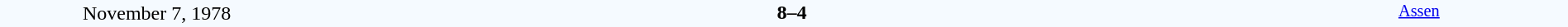<table style="width: 100%; background:#F5FAFF;" cellspacing="0">
<tr>
<td align=center rowspan=3 width=20%>November 7, 1978<br></td>
</tr>
<tr>
<td width=24% align=right></td>
<td align=center width=13%><strong>8–4</strong></td>
<td width=24%></td>
<td style=font-size:85% rowspan=3 valign=top align=center><a href='#'>Assen</a></td>
</tr>
<tr style=font-size:85%>
<td align=right></td>
<td align=center></td>
<td></td>
</tr>
</table>
